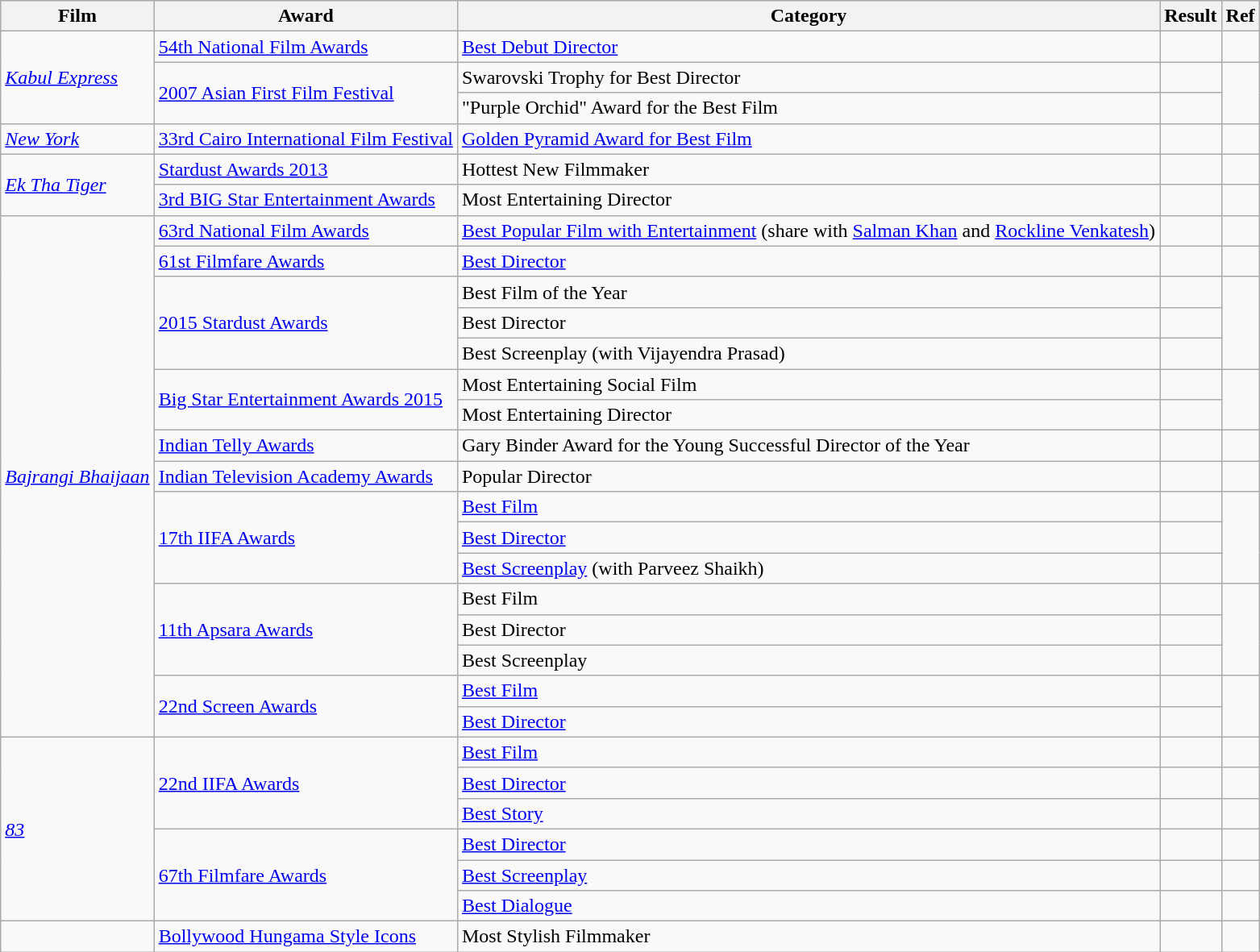<table class="wikitable sortable">
<tr>
<th>Film</th>
<th>Award</th>
<th>Category</th>
<th>Result</th>
<th>Ref</th>
</tr>
<tr>
<td rowspan=3><em><a href='#'>Kabul Express</a></em></td>
<td><a href='#'>54th National Film Awards</a></td>
<td><a href='#'>Best Debut Director</a></td>
<td></td>
<td></td>
</tr>
<tr>
<td rowspan=2><a href='#'>2007 Asian First Film Festival</a></td>
<td>Swarovski Trophy for Best Director</td>
<td></td>
<td rowspan=2><br></td>
</tr>
<tr>
<td>"Purple Orchid" Award for the Best Film</td>
<td></td>
</tr>
<tr>
<td><a href='#'><em>New York</em></a></td>
<td><a href='#'>33rd Cairo International Film Festival</a></td>
<td><a href='#'>Golden Pyramid Award for Best Film</a></td>
<td></td>
<td></td>
</tr>
<tr>
<td rowspan=2><em><a href='#'>Ek Tha Tiger</a></em></td>
<td><a href='#'>Stardust Awards 2013</a></td>
<td>Hottest New Filmmaker</td>
<td></td>
<td></td>
</tr>
<tr>
<td><a href='#'>3rd BIG Star Entertainment Awards</a></td>
<td>Most Entertaining Director</td>
<td></td>
<td></td>
</tr>
<tr>
<td rowspan="17"><em><a href='#'>Bajrangi Bhaijaan</a></em></td>
<td><a href='#'>63rd National Film Awards</a></td>
<td><a href='#'>Best Popular Film with Entertainment</a> (share with <a href='#'>Salman Khan</a> and <a href='#'>Rockline Venkatesh</a>)</td>
<td></td>
<td></td>
</tr>
<tr>
<td><a href='#'>61st Filmfare Awards</a></td>
<td><a href='#'>Best Director</a></td>
<td></td>
<td></td>
</tr>
<tr>
<td rowspan=3><a href='#'>2015 Stardust Awards</a></td>
<td>Best Film of the Year</td>
<td></td>
<td rowspan=3><br></td>
</tr>
<tr>
<td>Best Director</td>
<td></td>
</tr>
<tr>
<td>Best Screenplay (with Vijayendra Prasad)</td>
<td></td>
</tr>
<tr>
<td rowspan=2><a href='#'>Big Star Entertainment Awards 2015</a></td>
<td>Most Entertaining Social Film</td>
<td></td>
<td rowspan=2><br></td>
</tr>
<tr>
<td>Most Entertaining Director</td>
<td></td>
</tr>
<tr>
<td><a href='#'>Indian Telly Awards</a></td>
<td>Gary Binder Award for the Young Successful Director of the Year</td>
<td></td>
<td></td>
</tr>
<tr>
<td><a href='#'>Indian Television Academy Awards</a></td>
<td>Popular Director</td>
<td></td>
<td></td>
</tr>
<tr>
<td rowspan=3><a href='#'>17th IIFA Awards</a></td>
<td><a href='#'>Best Film</a></td>
<td></td>
<td rowspan=3></td>
</tr>
<tr>
<td><a href='#'>Best Director</a></td>
<td></td>
</tr>
<tr>
<td><a href='#'>Best Screenplay</a> (with Parveez Shaikh)</td>
<td></td>
</tr>
<tr>
<td rowspan=3><a href='#'>11th Apsara Awards</a></td>
<td>Best Film</td>
<td></td>
<td rowspan=3></td>
</tr>
<tr>
<td>Best Director</td>
<td></td>
</tr>
<tr>
<td>Best Screenplay</td>
<td></td>
</tr>
<tr>
<td rowspan=2><a href='#'>22nd Screen Awards</a></td>
<td><a href='#'>Best Film</a></td>
<td></td>
<td rowspan=2></td>
</tr>
<tr>
<td><a href='#'>Best Director</a></td>
<td></td>
</tr>
<tr>
<td rowspan=6><em><a href='#'>83</a></em></td>
<td rowspan=3><a href='#'>22nd IIFA Awards</a></td>
<td><a href='#'>Best Film</a></td>
<td></td>
<td></td>
</tr>
<tr>
<td><a href='#'>Best Director</a></td>
<td></td>
<td></td>
</tr>
<tr>
<td><a href='#'>Best Story</a></td>
<td></td>
<td></td>
</tr>
<tr>
<td rowspan=3><a href='#'>67th Filmfare Awards</a></td>
<td><a href='#'>Best Director</a></td>
<td></td>
<td></td>
</tr>
<tr>
<td><a href='#'>Best Screenplay</a></td>
<td></td>
<td></td>
</tr>
<tr>
<td><a href='#'>Best Dialogue</a></td>
<td></td>
<td></td>
</tr>
<tr>
<td></td>
<td><a href='#'>Bollywood Hungama Style Icons</a></td>
<td>Most Stylish Filmmaker</td>
<td></td>
<td></td>
</tr>
</table>
